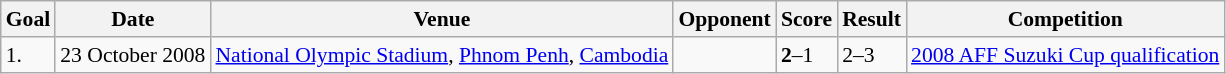<table class="wikitable" style="font-size:90%;">
<tr>
<th>Goal</th>
<th>Date</th>
<th>Venue</th>
<th>Opponent</th>
<th>Score</th>
<th>Result</th>
<th>Competition</th>
</tr>
<tr>
<td>1.</td>
<td>23 October 2008</td>
<td><a href='#'>National Olympic Stadium</a>, <a href='#'>Phnom Penh</a>, <a href='#'>Cambodia</a></td>
<td></td>
<td><strong>2</strong>–1</td>
<td>2–3</td>
<td><a href='#'>2008 AFF Suzuki Cup qualification</a></td>
</tr>
</table>
